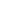<table style="width:66%; text-align:center;">
<tr style="color:white;">
<td style="background:"><strong>48</strong></td>
</tr>
</table>
